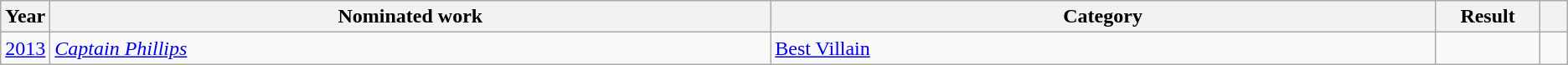<table class=wikitable>
<tr>
<th scope="col" style="width:1em;">Year</th>
<th scope="col" style="width:39em;">Nominated work</th>
<th scope="col" style="width:36em;">Category</th>
<th scope="col" style="width:5em;">Result</th>
<th scope="col" style="width:1em;"></th>
</tr>
<tr>
<td><a href='#'>2013</a></td>
<td><em><a href='#'>Captain Phillips</a></em></td>
<td><a href='#'>Best Villain</a></td>
<td></td>
<td></td>
</tr>
</table>
